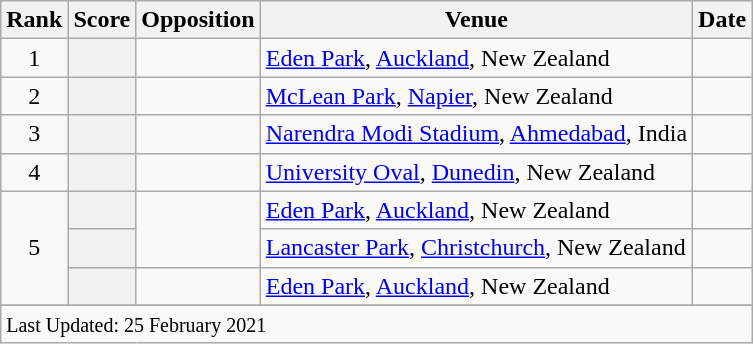<table class="wikitable plainrowheaders sortable">
<tr>
<th scope=col>Rank</th>
<th scope=col>Score</th>
<th scope=col>Opposition</th>
<th scope=col>Venue</th>
<th scope=col>Date</th>
</tr>
<tr>
<td align=center>1</td>
<th scope=row style=text-align:center;></th>
<td></td>
<td><a href='#'>Eden Park</a>, <a href='#'>Auckland</a>, New Zealand</td>
<td></td>
</tr>
<tr>
<td align=center>2</td>
<th scope=row style=text-align:center;></th>
<td></td>
<td><a href='#'>McLean Park</a>, <a href='#'>Napier</a>, New Zealand</td>
<td></td>
</tr>
<tr>
<td align=center>3</td>
<th scope=row style=text-align:center;></th>
<td></td>
<td><a href='#'>Narendra Modi Stadium</a>, <a href='#'>Ahmedabad</a>, India</td>
<td></td>
</tr>
<tr>
<td align=center>4</td>
<th scope=row style=text-align:center;></th>
<td></td>
<td><a href='#'>University Oval</a>, <a href='#'>Dunedin</a>, New Zealand</td>
<td></td>
</tr>
<tr>
<td align=center rowspan=3>5</td>
<th scope=row style=text-align:center;></th>
<td rowspan=2></td>
<td><a href='#'>Eden Park</a>, <a href='#'>Auckland</a>, New Zealand</td>
<td></td>
</tr>
<tr>
<th scope=row style=text-align:center;></th>
<td><a href='#'>Lancaster Park</a>, <a href='#'>Christchurch</a>, New Zealand</td>
<td></td>
</tr>
<tr>
<th scope=row style=text-align:center;></th>
<td></td>
<td><a href='#'>Eden Park</a>, <a href='#'>Auckland</a>, New Zealand</td>
<td></td>
</tr>
<tr>
</tr>
<tr class=sortbottom>
<td colspan=5><small>Last Updated: 25 February 2021</small></td>
</tr>
</table>
